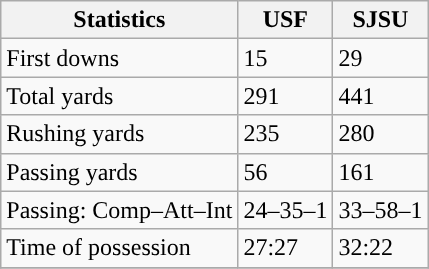<table class="wikitable" style="float: left;">
<tr>
<th>Statistics</th>
<th>USF</th>
<th>SJSU</th>
</tr>
<tr>
<td>First downs</td>
<td>15</td>
<td>29</td>
</tr>
<tr>
<td>Total yards</td>
<td>291</td>
<td>441</td>
</tr>
<tr>
<td>Rushing yards</td>
<td>235</td>
<td>280</td>
</tr>
<tr>
<td>Passing yards</td>
<td>56</td>
<td>161</td>
</tr>
<tr>
<td>Passing: Comp–Att–Int</td>
<td>24–35–1</td>
<td>33–58–1</td>
</tr>
<tr>
<td>Time of possession</td>
<td>27:27</td>
<td>32:22</td>
</tr>
<tr>
</tr>
</table>
